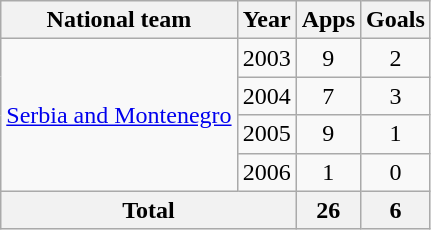<table class="wikitable" style="text-align:center">
<tr>
<th>National team</th>
<th>Year</th>
<th>Apps</th>
<th>Goals</th>
</tr>
<tr>
<td rowspan="4"><a href='#'>Serbia and Montenegro</a></td>
<td>2003</td>
<td>9</td>
<td>2</td>
</tr>
<tr>
<td>2004</td>
<td>7</td>
<td>3</td>
</tr>
<tr>
<td>2005</td>
<td>9</td>
<td>1</td>
</tr>
<tr>
<td>2006</td>
<td>1</td>
<td>0</td>
</tr>
<tr>
<th colspan="2">Total</th>
<th>26</th>
<th>6</th>
</tr>
</table>
